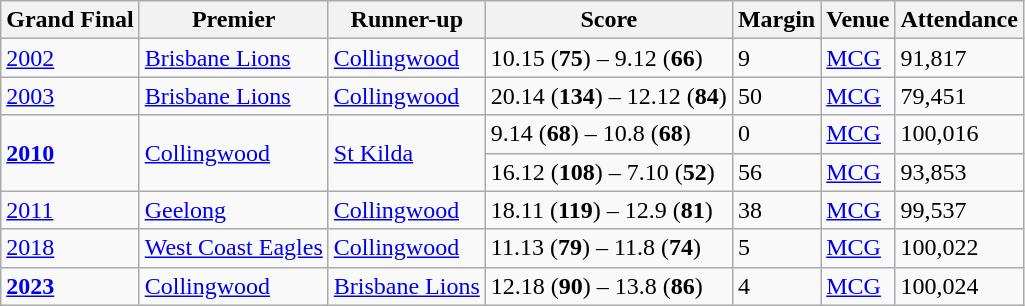<table class="wikitable sortable">
<tr>
<th>Grand Final</th>
<th>Premier</th>
<th>Runner-up</th>
<th>Score</th>
<th>Margin</th>
<th>Venue</th>
<th>Attendance</th>
</tr>
<tr>
<td><a href='#'>2002</a></td>
<td><a href='#'>Brisbane Lions</a></td>
<td><a href='#'>Collingwood</a></td>
<td>10.15 (<strong>75</strong>) – 9.12 (<strong>66</strong>)</td>
<td>9</td>
<td><a href='#'>MCG</a></td>
<td>91,817</td>
</tr>
<tr>
<td><a href='#'>2003</a></td>
<td><a href='#'>Brisbane Lions</a></td>
<td><a href='#'>Collingwood</a></td>
<td>20.14 (<strong>134</strong>) – 12.12 (<strong>84</strong>)</td>
<td>50</td>
<td><a href='#'>MCG</a></td>
<td>79,451</td>
</tr>
<tr>
<td rowspan=2><strong><a href='#'>2010</a></strong></td>
<td rowspan="2"><a href='#'>Collingwood</a></td>
<td rowspan="2"><a href='#'>St Kilda</a></td>
<td>9.14 (<strong>68</strong>) – 10.8 (<strong>68</strong>)</td>
<td>0</td>
<td><a href='#'>MCG</a></td>
<td>100,016</td>
</tr>
<tr>
<td>16.12 (<strong>108</strong>) – 7.10 (<strong>52</strong>)</td>
<td>56</td>
<td><a href='#'>MCG</a></td>
<td>93,853</td>
</tr>
<tr>
<td><a href='#'>2011</a></td>
<td><a href='#'>Geelong</a></td>
<td><a href='#'>Collingwood</a></td>
<td>18.11 (<strong>119</strong>) – 12.9 (<strong>81</strong>)</td>
<td>38</td>
<td><a href='#'>MCG</a></td>
<td>99,537</td>
</tr>
<tr>
<td><a href='#'>2018</a></td>
<td><a href='#'>West Coast Eagles</a></td>
<td><a href='#'>Collingwood</a></td>
<td>11.13 (<strong>79</strong>) – 11.8 (<strong>74</strong>)</td>
<td>5</td>
<td><a href='#'>MCG</a></td>
<td>100,022</td>
</tr>
<tr>
<td><strong><a href='#'>2023</a></strong></td>
<td><a href='#'>Collingwood</a></td>
<td><a href='#'>Brisbane Lions</a></td>
<td>12.18 (<strong>90</strong>) – 13.8 (<strong>86</strong>)</td>
<td>4</td>
<td><a href='#'>MCG</a></td>
<td>100,024</td>
</tr>
</table>
